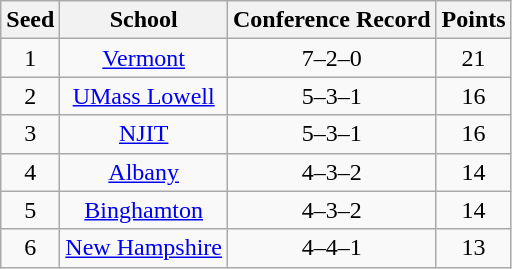<table class="wikitable" style="text-align:center">
<tr>
<th>Seed</th>
<th>School</th>
<th>Conference Record</th>
<th>Points</th>
</tr>
<tr>
<td>1</td>
<td><a href='#'>Vermont</a></td>
<td>7–2–0</td>
<td>21</td>
</tr>
<tr>
<td>2</td>
<td><a href='#'>UMass Lowell</a></td>
<td>5–3–1</td>
<td>16</td>
</tr>
<tr>
<td>3</td>
<td><a href='#'>NJIT</a></td>
<td>5–3–1</td>
<td>16</td>
</tr>
<tr>
<td>4</td>
<td><a href='#'>Albany</a></td>
<td>4–3–2</td>
<td>14</td>
</tr>
<tr>
<td>5</td>
<td><a href='#'>Binghamton</a></td>
<td>4–3–2</td>
<td>14</td>
</tr>
<tr>
<td>6</td>
<td><a href='#'>New Hampshire</a></td>
<td>4–4–1</td>
<td>13</td>
</tr>
</table>
